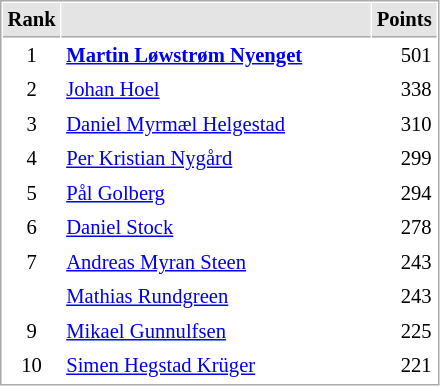<table cellspacing="1" cellpadding="3" style="border:1px solid #AAAAAA;font-size:86%">
<tr style="background-color: #E4E4E4;">
<th style="border-bottom:1px solid #AAAAAA" width=10>Rank</th>
<th style="border-bottom:1px solid #AAAAAA" width=200></th>
<th style="border-bottom:1px solid #AAAAAA" width=20 align=right>Points</th>
</tr>
<tr>
<td align=center>1</td>
<td> <strong><a href='#'>Martin Løwstrøm Nyenget</a></strong></td>
<td align=right>501</td>
</tr>
<tr>
<td align=center>2</td>
<td> <a href='#'>Johan Hoel</a></td>
<td align=right>338</td>
</tr>
<tr>
<td align=center>3</td>
<td> <a href='#'>Daniel Myrmæl Helgestad</a></td>
<td align=right>310</td>
</tr>
<tr>
<td align=center>4</td>
<td> <a href='#'>Per Kristian Nygård</a></td>
<td align=right>299</td>
</tr>
<tr>
<td align=center>5</td>
<td> <a href='#'>Pål Golberg</a></td>
<td align=right>294</td>
</tr>
<tr>
<td align=center>6</td>
<td> <a href='#'>Daniel Stock</a></td>
<td align=right>278</td>
</tr>
<tr>
<td align=center>7</td>
<td> <a href='#'>Andreas Myran Steen</a></td>
<td align=right>243</td>
</tr>
<tr>
<td align=center></td>
<td> <a href='#'>Mathias Rundgreen</a></td>
<td align=right>243</td>
</tr>
<tr>
<td align=center>9</td>
<td> <a href='#'>Mikael Gunnulfsen</a></td>
<td align=right>225</td>
</tr>
<tr>
<td align=center>10</td>
<td> <a href='#'>Simen Hegstad Krüger</a></td>
<td align=right>221</td>
</tr>
</table>
